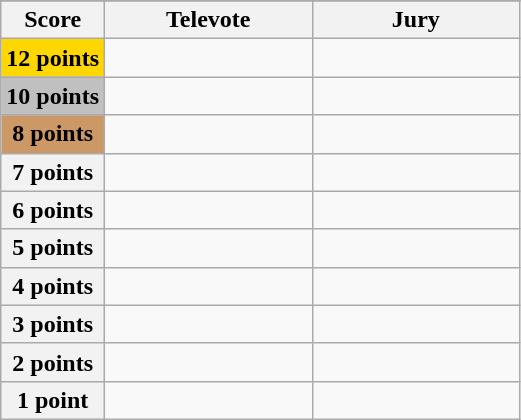<table class="wikitable">
<tr>
</tr>
<tr>
<th scope="col" width="20%">Score</th>
<th scope="col" width="40%">Televote</th>
<th scope="col" width="40%">Jury</th>
</tr>
<tr>
<th scope="row" style="background:gold">12 points</th>
<td></td>
<td></td>
</tr>
<tr>
<th scope="row" style="background:silver">10 points</th>
<td></td>
<td></td>
</tr>
<tr>
<th scope="row" style="background:#CC9966">8 points</th>
<td></td>
<td></td>
</tr>
<tr>
<th scope="row">7 points</th>
<td></td>
<td></td>
</tr>
<tr>
<th scope="row">6 points</th>
<td></td>
<td></td>
</tr>
<tr>
<th scope="row">5 points</th>
<td></td>
<td></td>
</tr>
<tr>
<th scope="row">4 points</th>
<td></td>
<td></td>
</tr>
<tr>
<th scope="row">3 points</th>
<td></td>
<td></td>
</tr>
<tr>
<th scope="row">2 points</th>
<td></td>
<td></td>
</tr>
<tr>
<th scope="row">1 point</th>
<td></td>
<td></td>
</tr>
</table>
